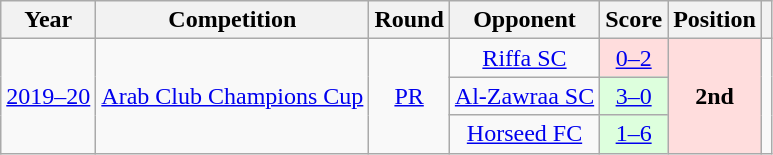<table class="wikitable">
<tr>
<th>Year</th>
<th>Competition</th>
<th>Round</th>
<th>Opponent</th>
<th>Score</th>
<th>Position</th>
<th></th>
</tr>
<tr>
<td style="text-align:center;" rowspan="3"><a href='#'>2019–20</a></td>
<td style="text-align:center;" rowspan="3"><a href='#'>Arab Club Champions Cup</a></td>
<td style="text-align:center;" rowspan="3"><a href='#'>PR</a></td>
<td style="text-align:center;"> <a href='#'>Riffa SC</a></td>
<td bgcolor="#ffdddd" style="text-align:center;"><a href='#'>0–2</a></td>
<td bgcolor="#ffdddd" style="text-align:center;" rowspan=3><strong>2nd</strong></td>
<td style="text-align:center;" rowspan="3"></td>
</tr>
<tr>
<td style="text-align:center;"> <a href='#'>Al-Zawraa SC</a></td>
<td bgcolor="#ddffdd" style="text-align:center;"><a href='#'>3–0</a></td>
</tr>
<tr>
<td style="text-align:center;"> <a href='#'>Horseed FC</a></td>
<td bgcolor="#ddffdd" style="text-align:center;"><a href='#'>1–6</a></td>
</tr>
</table>
